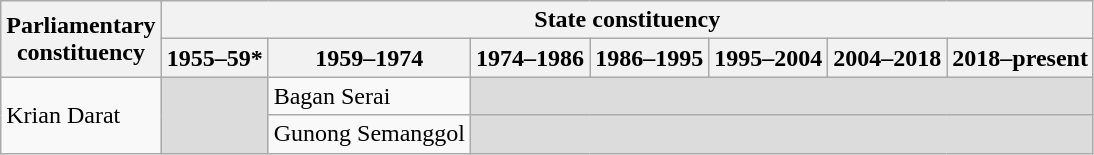<table class="wikitable">
<tr>
<th rowspan="2">Parliamentary<br>constituency</th>
<th colspan="7">State constituency</th>
</tr>
<tr>
<th>1955–59*</th>
<th>1959–1974</th>
<th>1974–1986</th>
<th>1986–1995</th>
<th>1995–2004</th>
<th>2004–2018</th>
<th>2018–present</th>
</tr>
<tr>
<td rowspan="2">Krian Darat</td>
<td rowspan="2" bgcolor="dcdcdc"></td>
<td>Bagan Serai</td>
<td colspan="5" bgcolor="dcdcdc"></td>
</tr>
<tr>
<td>Gunong Semanggol</td>
<td colspan="5" bgcolor="dcdcdc"></td>
</tr>
</table>
